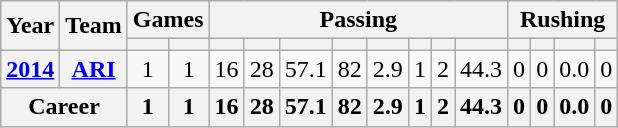<table class="wikitable" style="text-align:center;">
<tr>
<th rowspan="2">Year</th>
<th rowspan="2">Team</th>
<th colspan="2">Games</th>
<th colspan="8">Passing</th>
<th colspan="4">Rushing</th>
</tr>
<tr>
<th></th>
<th></th>
<th></th>
<th></th>
<th></th>
<th></th>
<th></th>
<th></th>
<th></th>
<th></th>
<th></th>
<th></th>
<th></th>
<th></th>
</tr>
<tr>
<th><a href='#'>2014</a></th>
<th><a href='#'>ARI</a></th>
<td>1</td>
<td>1</td>
<td>16</td>
<td>28</td>
<td>57.1</td>
<td>82</td>
<td>2.9</td>
<td>1</td>
<td>2</td>
<td>44.3</td>
<td>0</td>
<td>0</td>
<td>0.0</td>
<td>0</td>
</tr>
<tr>
<th colspan="2">Career</th>
<th>1</th>
<th>1</th>
<th>16</th>
<th>28</th>
<th>57.1</th>
<th>82</th>
<th>2.9</th>
<th>1</th>
<th>2</th>
<th>44.3</th>
<th>0</th>
<th>0</th>
<th>0.0</th>
<th>0</th>
</tr>
</table>
